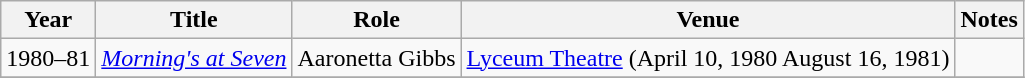<table class="wikitable sortable">
<tr>
<th>Year</th>
<th>Title</th>
<th>Role</th>
<th>Venue</th>
<th class="unsortable">Notes</th>
</tr>
<tr>
<td>1980–81</td>
<td><em><a href='#'>Morning's at Seven</a></em></td>
<td>Aaronetta Gibbs</td>
<td><a href='#'>Lyceum Theatre</a> (April 10, 1980 August 16, 1981)</td>
<td></td>
</tr>
<tr>
</tr>
</table>
